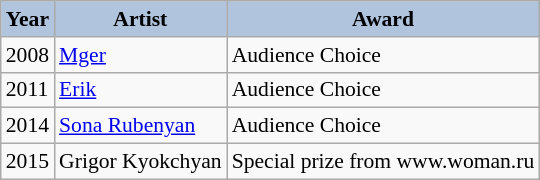<table class="wikitable" style="font-size:90%;">
<tr>
<th style="background:#B0C4DE;"><strong>Year</strong></th>
<th style="background:#B0C4DE;"><strong>Artist</strong></th>
<th style="background:#B0C4DE;"><strong>Award</strong></th>
</tr>
<tr>
<td>2008</td>
<td><a href='#'>Mger</a></td>
<td>Audience Choice</td>
</tr>
<tr>
<td>2011</td>
<td><a href='#'>Erik</a></td>
<td>Audience Choice</td>
</tr>
<tr>
<td>2014</td>
<td><a href='#'>Sona Rubenyan</a></td>
<td>Audience Choice</td>
</tr>
<tr>
<td>2015</td>
<td>Grigor Kyokchyan</td>
<td>Special prize from www.woman.ru</td>
</tr>
</table>
